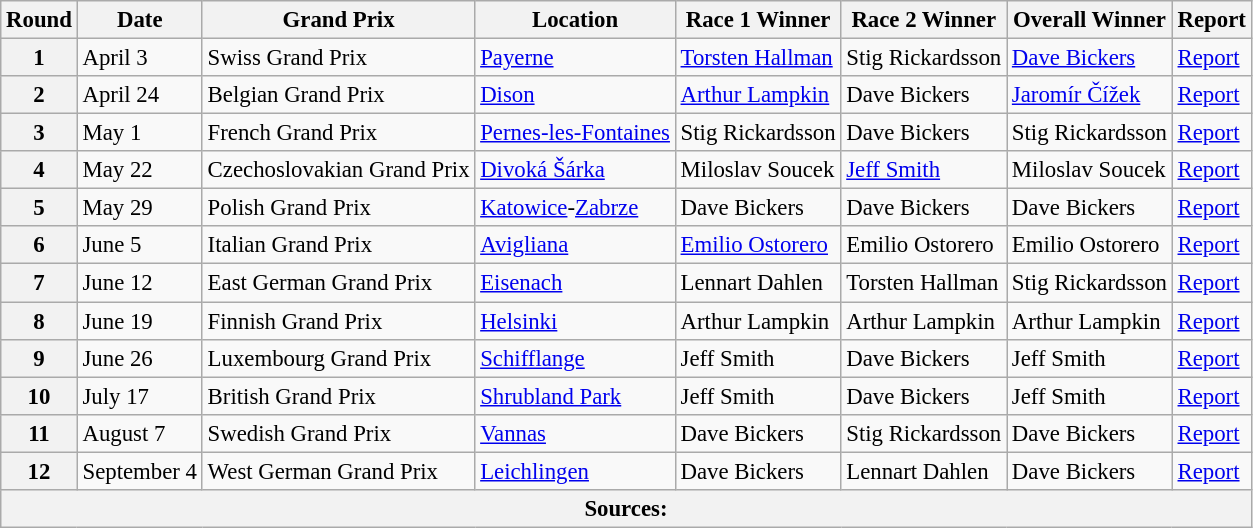<table class="wikitable" style="font-size: 95%;">
<tr>
<th align=center>Round</th>
<th align=center>Date</th>
<th align=center>Grand Prix</th>
<th align=center>Location</th>
<th align=center>Race 1 Winner</th>
<th align=center>Race 2 Winner</th>
<th align=center>Overall Winner</th>
<th align=center>Report</th>
</tr>
<tr>
<th>1</th>
<td>April 3</td>
<td> Swiss Grand Prix</td>
<td><a href='#'>Payerne</a></td>
<td> <a href='#'>Torsten Hallman</a></td>
<td> Stig Rickardsson</td>
<td> <a href='#'>Dave Bickers</a></td>
<td><a href='#'>Report</a></td>
</tr>
<tr>
<th>2</th>
<td>April 24</td>
<td> Belgian Grand Prix</td>
<td><a href='#'>Dison</a></td>
<td> <a href='#'>Arthur Lampkin</a></td>
<td> Dave Bickers</td>
<td> <a href='#'>Jaromír Čížek</a></td>
<td><a href='#'>Report</a></td>
</tr>
<tr>
<th>3</th>
<td>May 1</td>
<td> French Grand Prix</td>
<td><a href='#'>Pernes-les-Fontaines</a></td>
<td> Stig Rickardsson</td>
<td> Dave Bickers</td>
<td> Stig Rickardsson</td>
<td><a href='#'>Report</a></td>
</tr>
<tr>
<th>4</th>
<td>May 22</td>
<td> Czechoslovakian Grand Prix</td>
<td><a href='#'>Divoká Šárka</a></td>
<td> Miloslav Soucek</td>
<td> <a href='#'>Jeff Smith</a></td>
<td> Miloslav Soucek</td>
<td><a href='#'>Report</a></td>
</tr>
<tr>
<th>5</th>
<td>May 29</td>
<td> Polish Grand Prix</td>
<td><a href='#'>Katowice</a>-<a href='#'>Zabrze</a></td>
<td> Dave Bickers</td>
<td> Dave Bickers</td>
<td> Dave Bickers</td>
<td><a href='#'>Report</a></td>
</tr>
<tr>
<th>6</th>
<td>June 5</td>
<td> Italian Grand Prix</td>
<td><a href='#'>Avigliana</a></td>
<td> <a href='#'>Emilio Ostorero</a></td>
<td> Emilio Ostorero</td>
<td> Emilio Ostorero</td>
<td><a href='#'>Report</a></td>
</tr>
<tr>
<th>7</th>
<td>June 12</td>
<td> East German Grand Prix</td>
<td><a href='#'>Eisenach</a></td>
<td> Lennart Dahlen</td>
<td> Torsten Hallman</td>
<td> Stig Rickardsson</td>
<td><a href='#'>Report</a></td>
</tr>
<tr>
<th>8</th>
<td>June 19</td>
<td> Finnish Grand Prix</td>
<td><a href='#'>Helsinki</a></td>
<td> Arthur Lampkin</td>
<td> Arthur Lampkin</td>
<td> Arthur Lampkin</td>
<td><a href='#'>Report</a></td>
</tr>
<tr>
<th>9</th>
<td>June 26</td>
<td> Luxembourg Grand Prix</td>
<td><a href='#'>Schifflange</a></td>
<td> Jeff Smith</td>
<td> Dave Bickers</td>
<td> Jeff Smith</td>
<td><a href='#'>Report</a></td>
</tr>
<tr>
<th>10</th>
<td>July 17</td>
<td> British Grand Prix</td>
<td><a href='#'>Shrubland Park</a></td>
<td> Jeff Smith</td>
<td> Dave Bickers</td>
<td> Jeff Smith</td>
<td><a href='#'>Report</a></td>
</tr>
<tr>
<th>11</th>
<td>August 7</td>
<td> Swedish Grand Prix</td>
<td><a href='#'>Vannas</a></td>
<td> Dave Bickers</td>
<td> Stig Rickardsson</td>
<td> Dave Bickers</td>
<td><a href='#'>Report</a></td>
</tr>
<tr>
<th>12</th>
<td>September 4</td>
<td> West German Grand Prix</td>
<td><a href='#'>Leichlingen</a></td>
<td> Dave Bickers</td>
<td> Lennart Dahlen</td>
<td> Dave Bickers</td>
<td><a href='#'>Report</a></td>
</tr>
<tr>
<th colspan=8>Sources:</th>
</tr>
</table>
